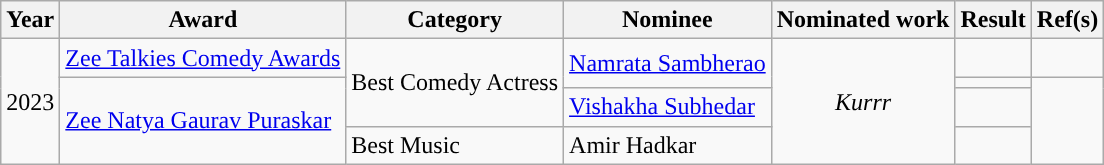<table class="wikitable">
<tr>
<th>Year</th>
<th>Award</th>
<th>Category</th>
<th>Nominee</th>
<th>Nominated work</th>
<th>Result</th>
<th>Ref(s)</th>
</tr>
<tr>
<td rowspan="4">2023</td>
<td><a href='#'>Zee Talkies Comedy Awards</a></td>
<td rowspan="3">Best Comedy Actress</td>
<td rowspan="2"><a href='#'>Namrata Sambherao</a></td>
<td rowspan="4" style="text-align:center"><em>Kurrr</em></td>
<td></td>
<td style="text-align:center"></td>
</tr>
<tr>
<td rowspan="3"><a href='#'>Zee Natya Gaurav Puraskar</a></td>
<td></td>
<td rowspan="3" style="text-align:center"></td>
</tr>
<tr>
<td><a href='#'>Vishakha Subhedar</a></td>
<td></td>
</tr>
<tr>
<td>Best Music</td>
<td>Amir Hadkar</td>
<td></td>
</tr>
</table>
